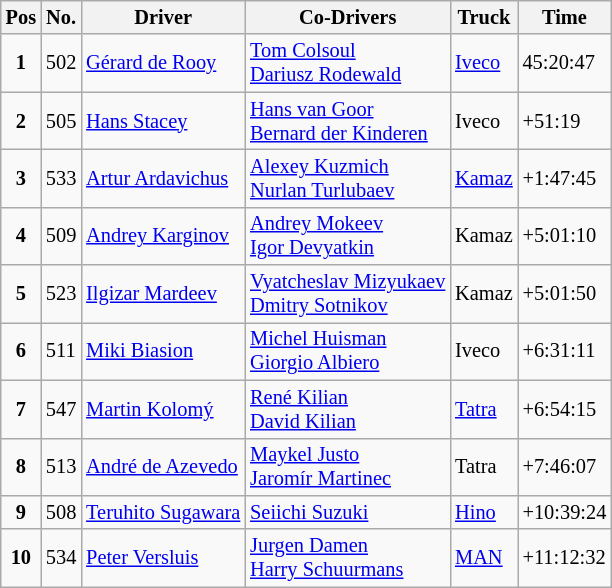<table class="wikitable" style="font-size:85%">
<tr>
<th>Pos</th>
<th>No.</th>
<th>Driver</th>
<th>Co-Drivers</th>
<th>Truck</th>
<th>Time</th>
</tr>
<tr>
<td align=center><strong>1</strong></td>
<td>502</td>
<td> <a href='#'>Gérard de Rooy</a></td>
<td> <a href='#'>Tom Colsoul</a> <br>  <a href='#'>Dariusz Rodewald</a></td>
<td><a href='#'>Iveco</a></td>
<td>45:20:47</td>
</tr>
<tr>
<td align=center><strong>2</strong></td>
<td>505</td>
<td> <a href='#'>Hans Stacey</a></td>
<td> <a href='#'>Hans van Goor</a><br>  <a href='#'>Bernard der Kinderen</a></td>
<td>Iveco</td>
<td>+51:19</td>
</tr>
<tr>
<td align=center><strong>3</strong></td>
<td>533</td>
<td> <a href='#'>Artur Ardavichus</a></td>
<td> <a href='#'>Alexey Kuzmich</a> <br>  <a href='#'>Nurlan Turlubaev</a></td>
<td><a href='#'>Kamaz</a></td>
<td>+1:47:45</td>
</tr>
<tr>
<td align=center><strong>4</strong></td>
<td>509</td>
<td> <a href='#'>Andrey Karginov</a></td>
<td> <a href='#'>Andrey Mokeev</a> <br>  <a href='#'>Igor Devyatkin</a></td>
<td>Kamaz</td>
<td>+5:01:10</td>
</tr>
<tr>
<td align=center><strong>5</strong></td>
<td>523</td>
<td> <a href='#'>Ilgizar Mardeev</a></td>
<td> <a href='#'>Vyatcheslav Mizyukaev</a> <br>  <a href='#'>Dmitry Sotnikov</a></td>
<td>Kamaz</td>
<td>+5:01:50</td>
</tr>
<tr>
<td align=center><strong>6</strong></td>
<td>511</td>
<td> <a href='#'>Miki Biasion</a></td>
<td> <a href='#'>Michel Huisman</a> <br>  <a href='#'>Giorgio Albiero</a></td>
<td>Iveco</td>
<td>+6:31:11</td>
</tr>
<tr>
<td align=center><strong>7</strong></td>
<td>547</td>
<td> <a href='#'>Martin Kolomý</a></td>
<td> <a href='#'>René Kilian</a> <br>  <a href='#'>David Kilian</a></td>
<td><a href='#'>Tatra</a></td>
<td>+6:54:15</td>
</tr>
<tr>
<td align=center><strong>8</strong></td>
<td>513</td>
<td> <a href='#'>André de Azevedo</a></td>
<td> <a href='#'>Maykel Justo</a> <br>  <a href='#'>Jaromír Martinec</a></td>
<td>Tatra</td>
<td>+7:46:07</td>
</tr>
<tr>
<td align=center><strong>9</strong></td>
<td>508</td>
<td> <a href='#'>Teruhito Sugawara</a></td>
<td> <a href='#'>Seiichi Suzuki</a></td>
<td><a href='#'>Hino</a></td>
<td align="right">+10:39:24</td>
</tr>
<tr>
<td align=center><strong>10</strong></td>
<td>534</td>
<td> <a href='#'>Peter Versluis</a></td>
<td> <a href='#'>Jurgen Damen</a> <br>  <a href='#'>Harry Schuurmans</a></td>
<td><a href='#'>MAN</a></td>
<td>+11:12:32</td>
</tr>
</table>
